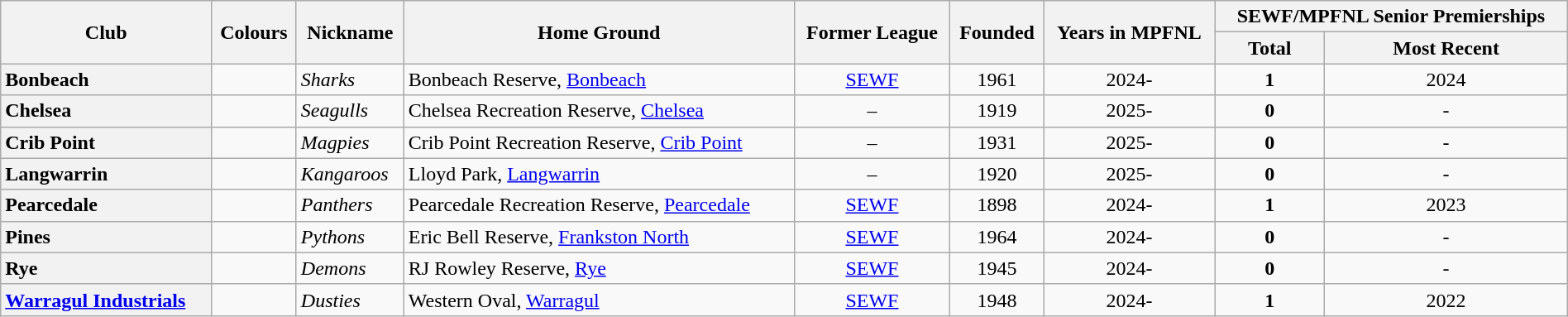<table class="wikitable sortable" style="text-align:center; width:100%">
<tr>
<th rowspan="2">Club</th>
<th rowspan="2">Colours</th>
<th rowspan="2">Nickname</th>
<th rowspan="2">Home Ground</th>
<th rowspan="2">Former League</th>
<th rowspan="2">Founded</th>
<th rowspan="2">Years in MPFNL</th>
<th colspan="2">SEWF/MPFNL Senior Premierships</th>
</tr>
<tr>
<th>Total</th>
<th>Most Recent</th>
</tr>
<tr>
<th style="text-align:left">Bonbeach</th>
<td></td>
<td align="left"><em>Sharks</em></td>
<td align="left">Bonbeach Reserve, <a href='#'>Bonbeach</a></td>
<td align="center"><a href='#'>SEWF</a></td>
<td align="center">1961</td>
<td>2024-</td>
<td align="center"><strong>1</strong></td>
<td>2024</td>
</tr>
<tr>
<th style="text-align:left">Chelsea</th>
<td></td>
<td align="left"><em>Seagulls</em></td>
<td align="left">Chelsea Recreation Reserve, <a href='#'>Chelsea</a></td>
<td align="center">–</td>
<td align="center">1919</td>
<td>2025-</td>
<td align="center"><strong>0</strong></td>
<td>-</td>
</tr>
<tr>
<th style="text-align:left">Crib Point</th>
<td></td>
<td align="left"><em>Magpies</em></td>
<td align="left">Crib Point Recreation Reserve, <a href='#'>Crib Point</a></td>
<td align="center">–</td>
<td align="center">1931</td>
<td>2025-</td>
<td align="center"><strong>0</strong></td>
<td>-</td>
</tr>
<tr>
<th style="text-align:left">Langwarrin</th>
<td></td>
<td align="left"><em>Kangaroos</em></td>
<td align="left">Lloyd Park, <a href='#'>Langwarrin</a></td>
<td align="center">–</td>
<td align="center">1920</td>
<td>2025-</td>
<td align="center"><strong>0</strong></td>
<td>-</td>
</tr>
<tr>
<th style="text-align:left">Pearcedale</th>
<td></td>
<td align="left"><em>Panthers</em></td>
<td align="left">Pearcedale Recreation Reserve, <a href='#'>Pearcedale</a></td>
<td align="center"><a href='#'>SEWF</a></td>
<td align="center">1898</td>
<td>2024-</td>
<td align="center"><strong>1</strong></td>
<td>2023</td>
</tr>
<tr>
<th style="text-align:left">Pines</th>
<td></td>
<td align="left"><em>Pythons</em></td>
<td align="left">Eric Bell Reserve, <a href='#'>Frankston North</a></td>
<td align="center"><a href='#'>SEWF</a></td>
<td align="center">1964</td>
<td>2024-</td>
<td align="center"><strong>0</strong></td>
<td>-</td>
</tr>
<tr>
<th style="text-align:left">Rye</th>
<td></td>
<td align="left"><em>Demons</em></td>
<td align="left">RJ Rowley Reserve, <a href='#'>Rye</a></td>
<td align="center"><a href='#'>SEWF</a></td>
<td align="center">1945</td>
<td>2024-</td>
<td align="center"><strong>0</strong></td>
<td>-</td>
</tr>
<tr>
<th style="text-align:left"><a href='#'>Warragul Industrials</a></th>
<td></td>
<td align="left"><em>Dusties</em></td>
<td align="left">Western Oval, <a href='#'>Warragul</a></td>
<td align="center"><a href='#'>SEWF</a></td>
<td align="center">1948</td>
<td>2024-</td>
<td align="center"><strong>1</strong></td>
<td>2022</td>
</tr>
</table>
